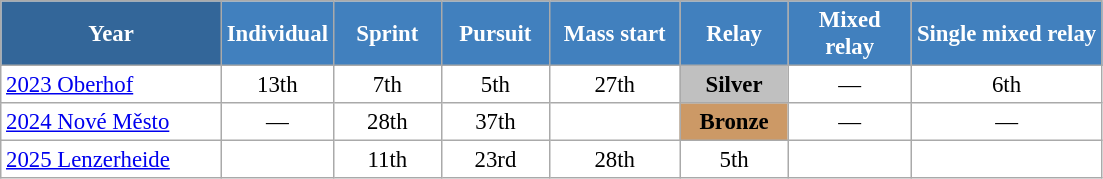<table class="wikitable" style="font-size:95%; text-align:center; border:grey solid 1px; border-collapse:collapse; background:#ffffff;">
<tr>
<th style="background-color:#369; color:white;    width:140px;">Year</th>
<th style="background-color:#4180be; color:white; width:65px;">Individual</th>
<th style="background-color:#4180be; color:white; width:65px;">Sprint</th>
<th style="background-color:#4180be; color:white; width:65px;">Pursuit</th>
<th style="background-color:#4180be; color:white; width:80px;">Mass start</th>
<th style="background-color:#4180be; color:white; width:65px;">Relay</th>
<th style="background-color:#4180be; color:white; width:75px;">Mixed relay</th>
<th style="background-color:#4180be; color:white; width:120px;">Single mixed relay</th>
</tr>
<tr>
<td align=left> <a href='#'>2023 Oberhof</a></td>
<td>13th</td>
<td>7th</td>
<td>5th</td>
<td>27th</td>
<td style="background:silver"><strong>Silver</strong></td>
<td>—</td>
<td>6th</td>
</tr>
<tr>
<td align=left> <a href='#'>2024 Nové Město</a></td>
<td>—</td>
<td>28th</td>
<td>37th</td>
<td></td>
<td style="background:#cc9966"><strong>Bronze</strong></td>
<td>—</td>
<td>—</td>
</tr>
<tr>
<td align=left> <a href='#'>2025 Lenzerheide</a></td>
<td></td>
<td>11th</td>
<td>23rd</td>
<td>28th</td>
<td>5th</td>
<td></td>
<td></td>
</tr>
</table>
